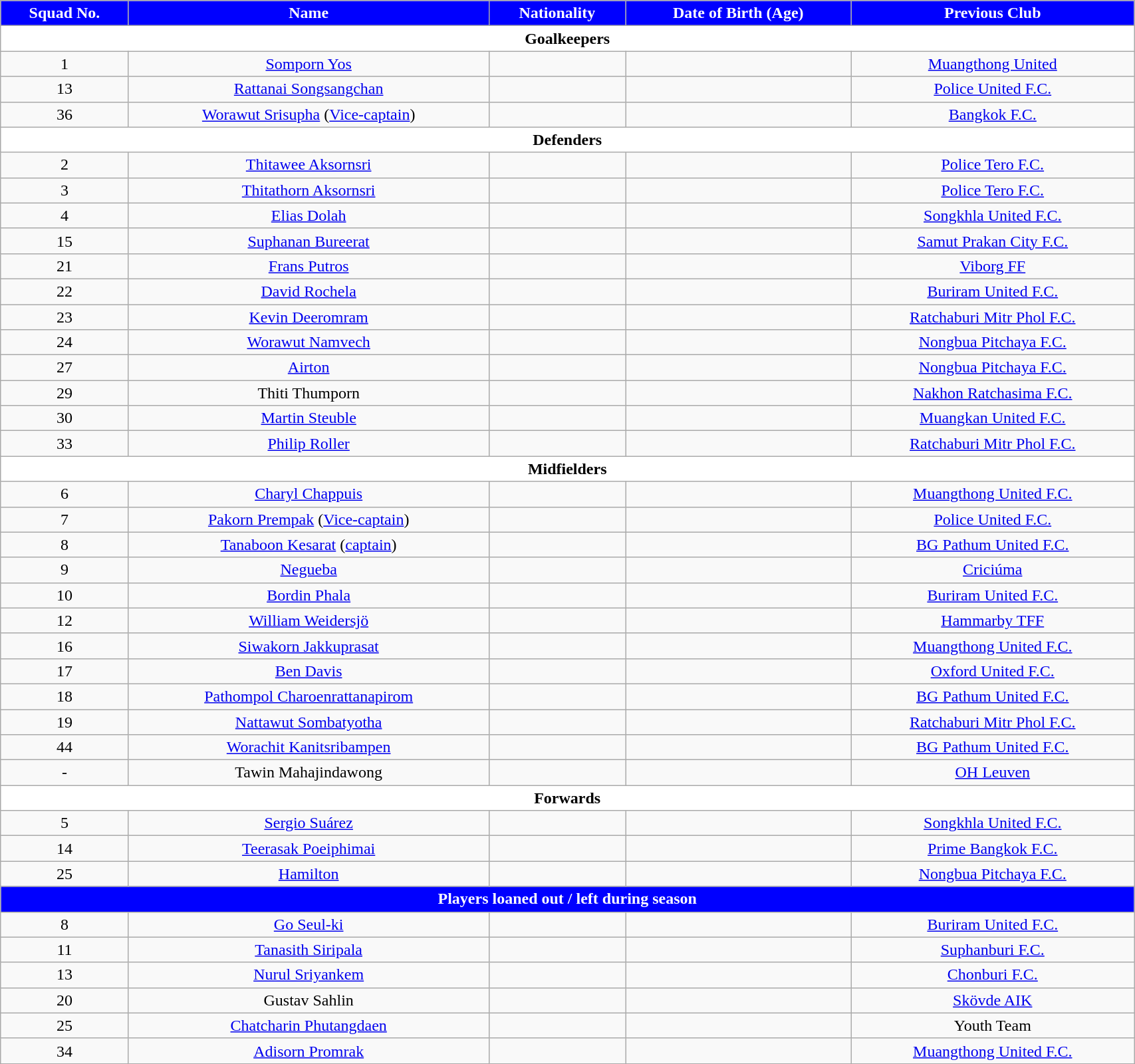<table class="wikitable" style="text-align:center; font-size:100%; width:90%;">
<tr>
<th style="background:blue; color:white; text-align:center;">Squad No.</th>
<th style="background:blue; color:white; text-align:center;">Name</th>
<th style="background:blue; color:white; text-align:center;">Nationality</th>
<th style="background:blue; color:white; text-align:center;">Date of Birth (Age)</th>
<th style="background:blue; color:white; text-align:center;">Previous Club</th>
</tr>
<tr>
<th colspan="8" style="background:white; color:black; text-align:center">Goalkeepers</th>
</tr>
<tr>
<td>1</td>
<td><a href='#'>Somporn Yos</a></td>
<td></td>
<td></td>
<td> <a href='#'>Muangthong United</a></td>
</tr>
<tr>
<td>13</td>
<td><a href='#'>Rattanai Songsangchan</a></td>
<td></td>
<td></td>
<td> <a href='#'>Police United F.C.</a></td>
</tr>
<tr>
<td>36</td>
<td><a href='#'>Worawut Srisupha</a> (<a href='#'>Vice-captain</a>)</td>
<td></td>
<td></td>
<td> <a href='#'>Bangkok F.C.</a></td>
</tr>
<tr>
<th colspan="8" style="background:white; color:black; text-align:center">Defenders</th>
</tr>
<tr>
<td>2</td>
<td><a href='#'>Thitawee Aksornsri</a></td>
<td></td>
<td></td>
<td> <a href='#'>Police Tero F.C.</a></td>
</tr>
<tr>
<td>3</td>
<td><a href='#'>Thitathorn Aksornsri</a></td>
<td></td>
<td></td>
<td> <a href='#'>Police Tero F.C.</a></td>
</tr>
<tr>
<td>4</td>
<td><a href='#'>Elias Dolah</a></td>
<td></td>
<td></td>
<td> <a href='#'>Songkhla United F.C.</a></td>
</tr>
<tr>
<td>15</td>
<td><a href='#'>Suphanan Bureerat</a></td>
<td></td>
<td></td>
<td> <a href='#'>Samut Prakan City F.C.</a></td>
</tr>
<tr>
<td>21</td>
<td><a href='#'>Frans Putros</a></td>
<td></td>
<td></td>
<td> <a href='#'>Viborg FF</a></td>
</tr>
<tr>
<td>22</td>
<td><a href='#'>David Rochela</a></td>
<td></td>
<td></td>
<td> <a href='#'>Buriram United F.C.</a></td>
</tr>
<tr>
<td>23</td>
<td><a href='#'>Kevin Deeromram</a></td>
<td></td>
<td></td>
<td> <a href='#'>Ratchaburi Mitr Phol F.C.</a></td>
</tr>
<tr>
<td>24</td>
<td><a href='#'>Worawut Namvech</a></td>
<td></td>
<td></td>
<td> <a href='#'>Nongbua Pitchaya F.C.</a></td>
</tr>
<tr>
<td>27</td>
<td><a href='#'>Airton</a></td>
<td></td>
<td></td>
<td> <a href='#'>Nongbua Pitchaya F.C.</a></td>
</tr>
<tr>
<td>29</td>
<td>Thiti Thumporn</td>
<td></td>
<td></td>
<td> <a href='#'>Nakhon Ratchasima F.C.</a></td>
</tr>
<tr>
<td>30</td>
<td><a href='#'>Martin Steuble</a></td>
<td></td>
<td></td>
<td> <a href='#'>Muangkan United F.C.</a></td>
</tr>
<tr>
<td>33</td>
<td><a href='#'>Philip Roller</a></td>
<td></td>
<td></td>
<td> <a href='#'>Ratchaburi Mitr Phol F.C.</a></td>
</tr>
<tr>
<th colspan="8" style="background:white; color:black; text-align:center">Midfielders</th>
</tr>
<tr>
<td>6</td>
<td><a href='#'>Charyl Chappuis</a></td>
<td></td>
<td></td>
<td> <a href='#'>Muangthong United F.C.</a></td>
</tr>
<tr>
<td>7</td>
<td><a href='#'>Pakorn Prempak</a> (<a href='#'>Vice-captain</a>)</td>
<td></td>
<td></td>
<td> <a href='#'>Police United F.C.</a></td>
</tr>
<tr>
<td>8</td>
<td><a href='#'>Tanaboon Kesarat</a> (<a href='#'>captain</a>)</td>
<td></td>
<td></td>
<td> <a href='#'>BG Pathum United F.C.</a></td>
</tr>
<tr>
<td>9</td>
<td><a href='#'>Negueba</a></td>
<td></td>
<td></td>
<td> <a href='#'>Criciúma</a></td>
</tr>
<tr>
<td>10</td>
<td><a href='#'>Bordin Phala</a></td>
<td></td>
<td></td>
<td> <a href='#'>Buriram United F.C.</a></td>
</tr>
<tr>
<td>12</td>
<td><a href='#'>William Weidersjö</a></td>
<td></td>
<td></td>
<td> <a href='#'>Hammarby TFF</a></td>
</tr>
<tr>
<td>16</td>
<td><a href='#'>Siwakorn Jakkuprasat</a></td>
<td></td>
<td></td>
<td> <a href='#'>Muangthong United F.C.</a></td>
</tr>
<tr>
<td>17</td>
<td><a href='#'>Ben Davis</a></td>
<td></td>
<td></td>
<td> <a href='#'>Oxford United F.C.</a></td>
</tr>
<tr>
<td>18</td>
<td><a href='#'>Pathompol Charoenrattanapirom</a></td>
<td></td>
<td></td>
<td> <a href='#'>BG Pathum United F.C.</a></td>
</tr>
<tr>
<td>19</td>
<td><a href='#'>Nattawut Sombatyotha</a></td>
<td></td>
<td></td>
<td> <a href='#'>Ratchaburi Mitr Phol F.C.</a></td>
</tr>
<tr>
<td>44</td>
<td><a href='#'>Worachit Kanitsribampen</a></td>
<td></td>
<td></td>
<td> <a href='#'>BG Pathum United F.C.</a></td>
</tr>
<tr>
<td>-</td>
<td>Tawin Mahajindawong</td>
<td></td>
<td></td>
<td> <a href='#'>OH Leuven</a></td>
</tr>
<tr>
<th colspan="8" style="background:white; color:black; text-align:center">Forwards</th>
</tr>
<tr>
<td>5</td>
<td><a href='#'>Sergio Suárez</a></td>
<td></td>
<td></td>
<td> <a href='#'>Songkhla United F.C.</a></td>
</tr>
<tr>
<td>14</td>
<td><a href='#'>Teerasak Poeiphimai</a></td>
<td></td>
<td></td>
<td> <a href='#'>Prime Bangkok F.C.</a></td>
</tr>
<tr>
<td>25</td>
<td><a href='#'>Hamilton</a></td>
<td></td>
<td></td>
<td> <a href='#'>Nongbua Pitchaya F.C.</a></td>
</tr>
<tr>
<th colspan="8" style="background:blue; color:white; text-align:center">Players loaned out / left during season</th>
</tr>
<tr>
<td>8</td>
<td><a href='#'>Go Seul-ki</a></td>
<td></td>
<td></td>
<td> <a href='#'>Buriram United F.C.</a></td>
</tr>
<tr>
<td>11</td>
<td><a href='#'>Tanasith Siripala</a></td>
<td></td>
<td></td>
<td> <a href='#'>Suphanburi F.C.</a></td>
</tr>
<tr>
<td>13</td>
<td><a href='#'>Nurul Sriyankem</a></td>
<td></td>
<td></td>
<td> <a href='#'>Chonburi F.C.</a></td>
</tr>
<tr>
<td>20</td>
<td>Gustav Sahlin</td>
<td></td>
<td></td>
<td> <a href='#'>Skövde AIK</a></td>
</tr>
<tr>
<td>25</td>
<td><a href='#'>Chatcharin Phutangdaen</a></td>
<td></td>
<td></td>
<td>Youth Team</td>
</tr>
<tr>
<td>34</td>
<td><a href='#'>Adisorn Promrak</a></td>
<td></td>
<td></td>
<td> <a href='#'>Muangthong United F.C.</a></td>
</tr>
</table>
